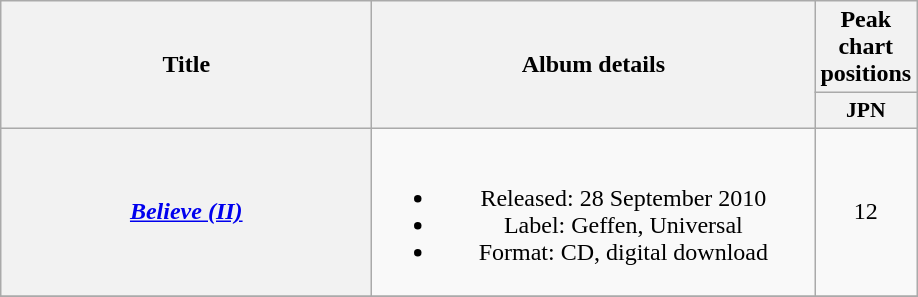<table class="wikitable plainrowheaders" style="text-align:center;">
<tr>
<th scope="col" rowspan="2" style="width:15em;">Title</th>
<th scope="col" rowspan="2" style="width:18em;">Album details</th>
<th scope="col">Peak chart positions</th>
</tr>
<tr>
<th scope="col" style="width:3em;font-size:90%;">JPN<br></th>
</tr>
<tr>
<th scope="row"><em><a href='#'>Believe (II)</a></em></th>
<td><br><ul><li>Released: 28 September 2010</li><li>Label: Geffen, Universal</li><li>Format: CD, digital download</li></ul></td>
<td>12</td>
</tr>
<tr>
</tr>
</table>
